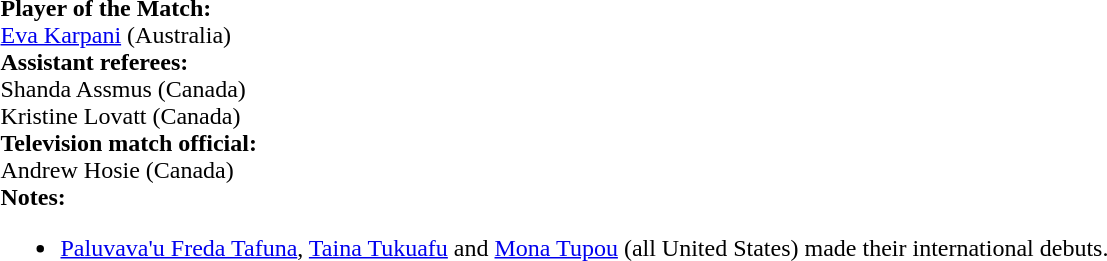<table style="width:100%">
<tr>
<td><br><strong>Player of the Match:</strong>
<br><a href='#'>Eva Karpani</a> (Australia)<br><strong>Assistant referees:</strong>
<br>Shanda Assmus (Canada)
<br>Kristine Lovatt (Canada)
<br><strong>Television match official:</strong>
<br>Andrew Hosie (Canada)<br><strong>Notes:</strong><ul><li><a href='#'>Paluvava'u Freda Tafuna</a>, <a href='#'>Taina Tukuafu</a> and <a href='#'>Mona Tupou</a> (all United States) made their international debuts.</li></ul></td>
</tr>
</table>
